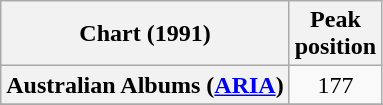<table class="wikitable sortable plainrowheaders" style="text-align:center;">
<tr>
<th scope="col">Chart (1991)</th>
<th scope="col">Peak<br>position</th>
</tr>
<tr>
<th scope="row">Australian Albums (<a href='#'>ARIA</a>) </th>
<td>177</td>
</tr>
<tr>
</tr>
<tr>
</tr>
<tr>
</tr>
<tr>
</tr>
<tr>
</tr>
<tr>
</tr>
</table>
